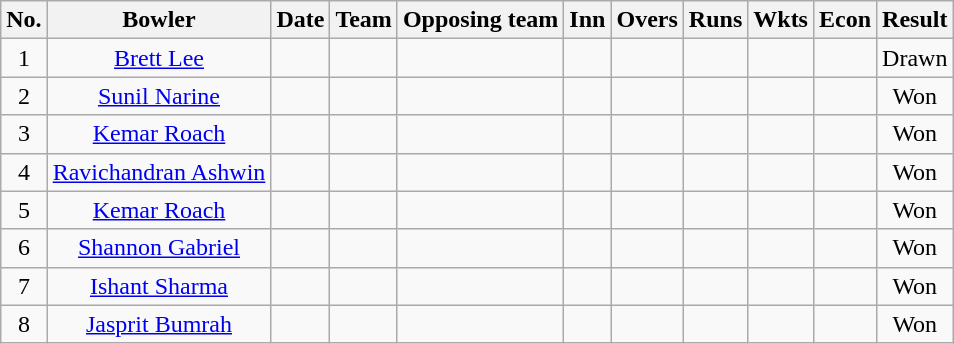<table class="wikitable sortable" style="font-size: 100%">
<tr align=center>
<th scope="col">No.</th>
<th scope="col">Bowler</th>
<th scope="col">Date</th>
<th scope="col">Team</th>
<th scope="col">Opposing team</th>
<th scope="col">Inn</th>
<th scope="col">Overs</th>
<th scope="col">Runs</th>
<th scope="col">Wkts</th>
<th scope="col">Econ</th>
<th scope="col">Result</th>
</tr>
<tr align="center">
<td scope="row">1</td>
<td><a href='#'>Brett Lee</a></td>
<td></td>
<td></td>
<td></td>
<td></td>
<td></td>
<td></td>
<td></td>
<td></td>
<td>Drawn</td>
</tr>
<tr align="center">
<td scope="row">2</td>
<td><a href='#'>Sunil Narine</a></td>
<td></td>
<td></td>
<td></td>
<td></td>
<td></td>
<td></td>
<td></td>
<td></td>
<td>Won</td>
</tr>
<tr align="center">
<td scope="row">3</td>
<td><a href='#'>Kemar Roach</a></td>
<td></td>
<td></td>
<td></td>
<td></td>
<td></td>
<td></td>
<td></td>
<td></td>
<td>Won</td>
</tr>
<tr align="center">
<td scope="row">4</td>
<td><a href='#'>Ravichandran Ashwin</a></td>
<td></td>
<td></td>
<td></td>
<td></td>
<td></td>
<td></td>
<td></td>
<td></td>
<td>Won</td>
</tr>
<tr align="center">
<td scope="row">5</td>
<td><a href='#'>Kemar Roach</a></td>
<td></td>
<td></td>
<td></td>
<td></td>
<td></td>
<td></td>
<td></td>
<td></td>
<td>Won</td>
</tr>
<tr align="center">
<td scope="row">6</td>
<td><a href='#'>Shannon Gabriel</a></td>
<td></td>
<td></td>
<td></td>
<td></td>
<td></td>
<td></td>
<td></td>
<td></td>
<td>Won</td>
</tr>
<tr align="center">
<td scope="row">7</td>
<td><a href='#'>Ishant Sharma</a></td>
<td></td>
<td></td>
<td></td>
<td></td>
<td></td>
<td></td>
<td></td>
<td></td>
<td>Won</td>
</tr>
<tr align="center">
<td scope="row">8</td>
<td><a href='#'>Jasprit Bumrah</a></td>
<td></td>
<td></td>
<td></td>
<td></td>
<td></td>
<td></td>
<td></td>
<td></td>
<td>Won</td>
</tr>
</table>
